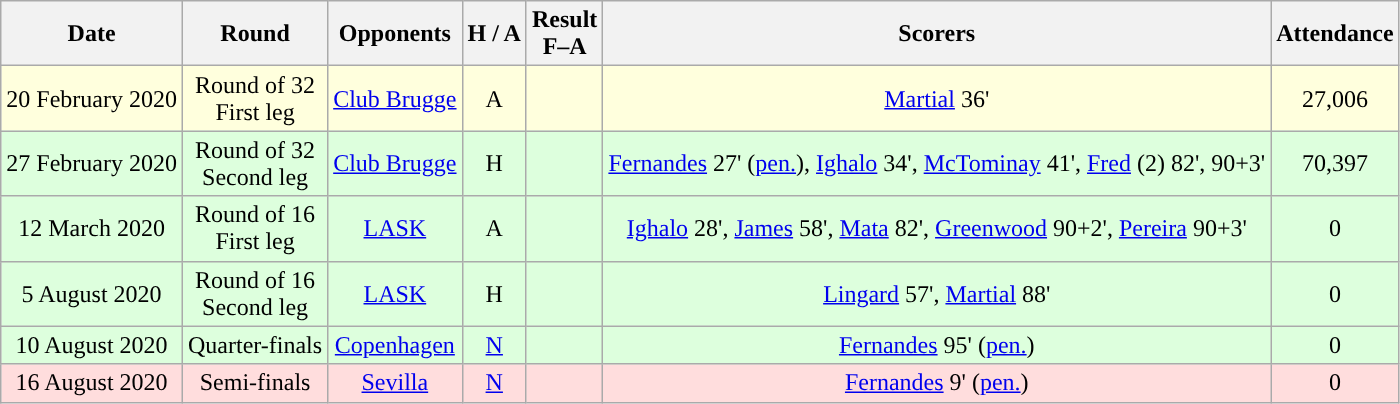<table class="wikitable" style="text-align:center">
<tr>
<th>Date</th>
<th>Round</th>
<th>Opponents</th>
<th>H / A</th>
<th>Result<br>F–A</th>
<th>Scorers</th>
<th>Attendance</th>
</tr>
<tr style="background:#ffffdd">
<td>20 February 2020</td>
<td>Round of 32<br>First leg</td>
<td><a href='#'>Club Brugge</a></td>
<td>A</td>
<td></td>
<td><a href='#'>Martial</a> 36'</td>
<td>27,006</td>
</tr>
<tr style="background:#ddffdd">
<td>27 February 2020</td>
<td>Round of 32<br>Second leg</td>
<td><a href='#'>Club Brugge</a></td>
<td>H</td>
<td></td>
<td><a href='#'>Fernandes</a> 27' (<a href='#'>pen.</a>), <a href='#'>Ighalo</a> 34', <a href='#'>McTominay</a> 41', <a href='#'>Fred</a> (2) 82', 90+3'</td>
<td>70,397</td>
</tr>
<tr style="background:#ddffdd">
<td>12 March 2020</td>
<td>Round of 16<br>First leg</td>
<td><a href='#'>LASK</a></td>
<td>A</td>
<td></td>
<td><a href='#'>Ighalo</a> 28', <a href='#'>James</a> 58', <a href='#'>Mata</a> 82', <a href='#'>Greenwood</a> 90+2', <a href='#'>Pereira</a> 90+3'</td>
<td>0</td>
</tr>
<tr style="background:#ddffdd">
<td>5 August 2020</td>
<td>Round of 16<br>Second leg</td>
<td><a href='#'>LASK</a></td>
<td>H</td>
<td></td>
<td><a href='#'>Lingard</a> 57', <a href='#'>Martial</a> 88'</td>
<td>0</td>
</tr>
<tr style="background:#ddffdd">
<td>10 August 2020</td>
<td>Quarter-finals</td>
<td><a href='#'>Copenhagen</a></td>
<td><a href='#'>N</a></td>
<td><br></td>
<td><a href='#'>Fernandes</a> 95' (<a href='#'>pen.</a>)</td>
<td>0</td>
</tr>
<tr style="background:#ffdddd">
<td>16 August 2020</td>
<td>Semi-finals</td>
<td><a href='#'>Sevilla</a></td>
<td><a href='#'>N</a></td>
<td></td>
<td><a href='#'>Fernandes</a> 9' (<a href='#'>pen.</a>)</td>
<td>0</td>
</tr>
</table>
